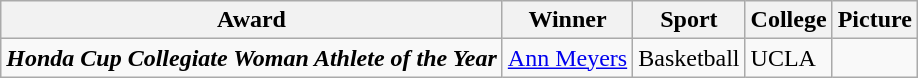<table class="wikitable">
<tr>
<th>Award</th>
<th>Winner</th>
<th>Sport</th>
<th>College</th>
<th>Picture</th>
</tr>
<tr>
<td><strong><em>Honda Cup<strong> Collegiate Woman Athlete of the Year<em></td>
<td><a href='#'>Ann Meyers</a></td>
<td>Basketball</td>
<td>UCLA</td>
<td></td>
</tr>
</table>
